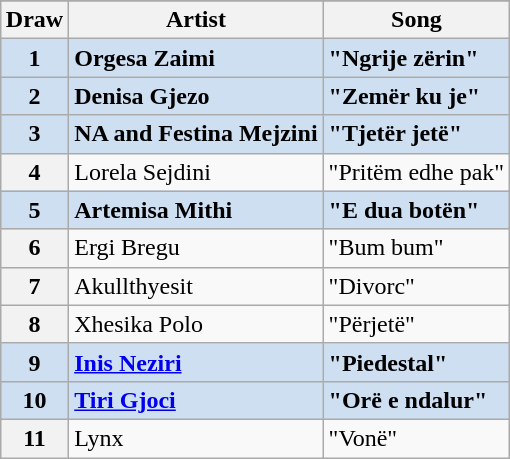<table class="sortable wikitable plainrowheaders" style="margin: 1em auto 1em auto; text-align:left">
<tr>
</tr>
<tr>
<th scope="col">Draw</th>
<th scope="col">Artist</th>
<th scope="col">Song</th>
</tr>
<tr style="font-weight:bold; background:#CEDFF2;">
<th scope="row" style="text-align:center; font-weight:bold; background:#CEDFF2;">1</th>
<td>Orgesa Zaimi</td>
<td>"Ngrije zërin"</td>
</tr>
<tr style="font-weight:bold; background:#CEDFF2;">
<th scope="row" style="text-align:center; font-weight:bold; background:#CEDFF2;">2</th>
<td>Denisa Gjezo</td>
<td>"Zemër ku je"</td>
</tr>
<tr style="font-weight:bold; background:#CEDFF2;">
<th scope="row" style="text-align:center; font-weight:bold; background:#CEDFF2;">3</th>
<td>NA and Festina Mejzini</td>
<td>"Tjetër jetë"</td>
</tr>
<tr>
<th scope="row" style="text-align:center;">4</th>
<td>Lorela Sejdini</td>
<td>"Pritëm edhe pak"</td>
</tr>
<tr style="font-weight:bold; background:#CEDFF2;">
<th scope="row" style="text-align:center; font-weight:bold; background:#CEDFF2;">5</th>
<td>Artemisa Mithi</td>
<td>"E dua botën"</td>
</tr>
<tr>
<th scope="row" style="text-align:center;">6</th>
<td>Ergi Bregu</td>
<td>"Bum bum"</td>
</tr>
<tr>
<th scope="row" style="text-align:center;">7</th>
<td>Akullthyesit</td>
<td>"Divorc"</td>
</tr>
<tr>
<th scope="row" style="text-align:center;">8</th>
<td>Xhesika Polo</td>
<td>"Përjetë"</td>
</tr>
<tr style="font-weight:bold; background:#CEDFF2;">
<th scope="row" style="text-align:center; font-weight:bold; background:#CEDFF2;">9</th>
<td><a href='#'>Inis Neziri</a></td>
<td>"Piedestal"</td>
</tr>
<tr style="font-weight:bold; background:#CEDFF2;">
<th scope="row" style="text-align:center; font-weight:bold; background:#CEDFF2;">10</th>
<td><a href='#'>Tiri Gjoci</a></td>
<td>"Orë e ndalur"</td>
</tr>
<tr>
<th scope="row" style="text-align:center;">11</th>
<td>Lynx</td>
<td>"Vonë"</td>
</tr>
</table>
